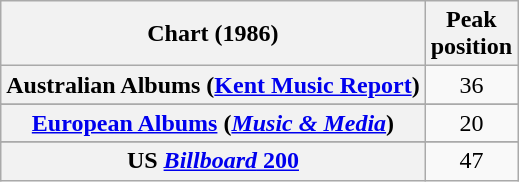<table class="wikitable sortable plainrowheaders" style="text-align:center">
<tr>
<th scope="col">Chart (1986)</th>
<th scope="col">Peak<br>position</th>
</tr>
<tr>
<th scope="row">Australian Albums (<a href='#'>Kent Music Report</a>)</th>
<td>36</td>
</tr>
<tr>
</tr>
<tr>
</tr>
<tr>
<th scope="row"><a href='#'>European Albums</a> (<em><a href='#'>Music & Media</a></em>)</th>
<td>20</td>
</tr>
<tr>
</tr>
<tr>
</tr>
<tr>
</tr>
<tr>
</tr>
<tr>
<th scope="row">US <a href='#'><em>Billboard</em> 200</a></th>
<td>47</td>
</tr>
</table>
